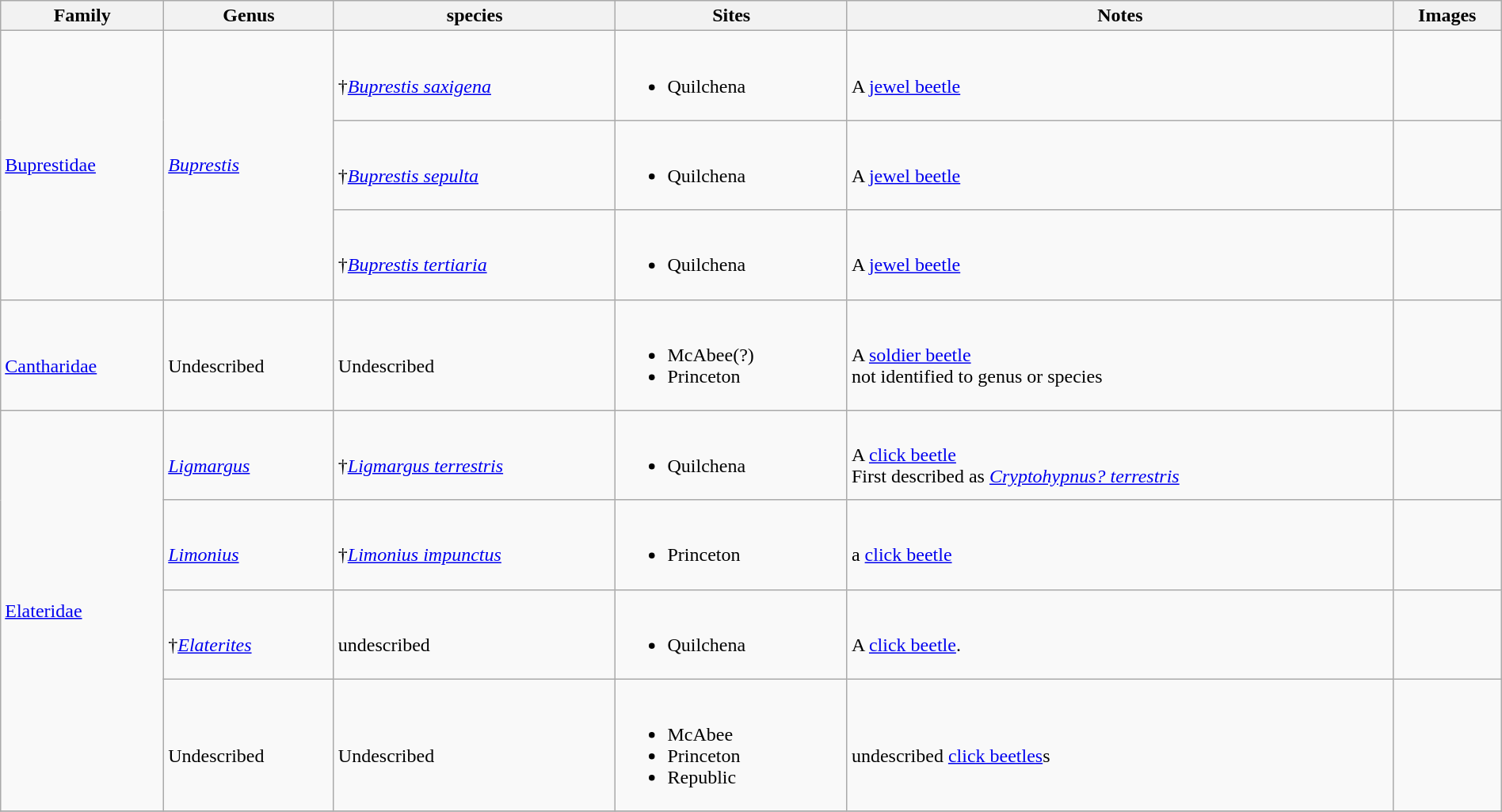<table class="wikitable sortable"  style="margin:auto; width:100%;">
<tr>
<th>Family</th>
<th>Genus</th>
<th>species</th>
<th>Sites</th>
<th>Notes</th>
<th>Images</th>
</tr>
<tr>
<td rowspan=3><a href='#'>Buprestidae</a></td>
<td rowspan=3><em><a href='#'>Buprestis</a></em></td>
<td><br>†<em><a href='#'>Buprestis saxigena</a></em></td>
<td><br><ul><li>Quilchena</li></ul></td>
<td><br>A <a href='#'>jewel beetle</a></td>
<td><br></td>
</tr>
<tr>
<td><br>†<em><a href='#'>Buprestis sepulta</a></em></td>
<td><br><ul><li>Quilchena</li></ul></td>
<td><br>A <a href='#'>jewel beetle</a></td>
<td><br></td>
</tr>
<tr>
<td><br>†<em><a href='#'>Buprestis tertiaria</a></em></td>
<td><br><ul><li>Quilchena</li></ul></td>
<td><br>A <a href='#'>jewel beetle</a></td>
<td><br></td>
</tr>
<tr>
<td><br><a href='#'>Cantharidae</a></td>
<td><br>Undescribed</td>
<td><br>Undescribed</td>
<td><br><ul><li>McAbee(?)</li><li>Princeton</li></ul></td>
<td><br>A <a href='#'>soldier beetle</a><br> not identified to genus or species</td>
<td></td>
</tr>
<tr>
<td rowspan=4><a href='#'>Elateridae</a></td>
<td><br><em><a href='#'>Ligmargus</a></em></td>
<td><br>†<em><a href='#'>Ligmargus terrestris</a></em></td>
<td><br><ul><li>Quilchena</li></ul></td>
<td><br>A <a href='#'>click beetle</a><br> First described as <em><a href='#'>Cryptohypnus? terrestris</a></em></td>
<td><br></td>
</tr>
<tr>
<td><br><em><a href='#'>Limonius</a></em></td>
<td><br>†<em><a href='#'>Limonius impunctus</a></em></td>
<td><br><ul><li>Princeton</li></ul></td>
<td><br>a <a href='#'>click beetle</a></td>
<td><br></td>
</tr>
<tr>
<td><br>†<em><a href='#'>Elaterites</a></em></td>
<td><br>undescribed</td>
<td><br><ul><li>Quilchena</li></ul></td>
<td><br>A <a href='#'>click beetle</a>.</td>
<td><br></td>
</tr>
<tr>
<td><br>Undescribed</td>
<td><br>Undescribed</td>
<td><br><ul><li>McAbee</li><li>Princeton</li><li>Republic</li></ul></td>
<td><br>undescribed <a href='#'>click beetles</a>s</td>
<td></td>
</tr>
<tr>
</tr>
</table>
